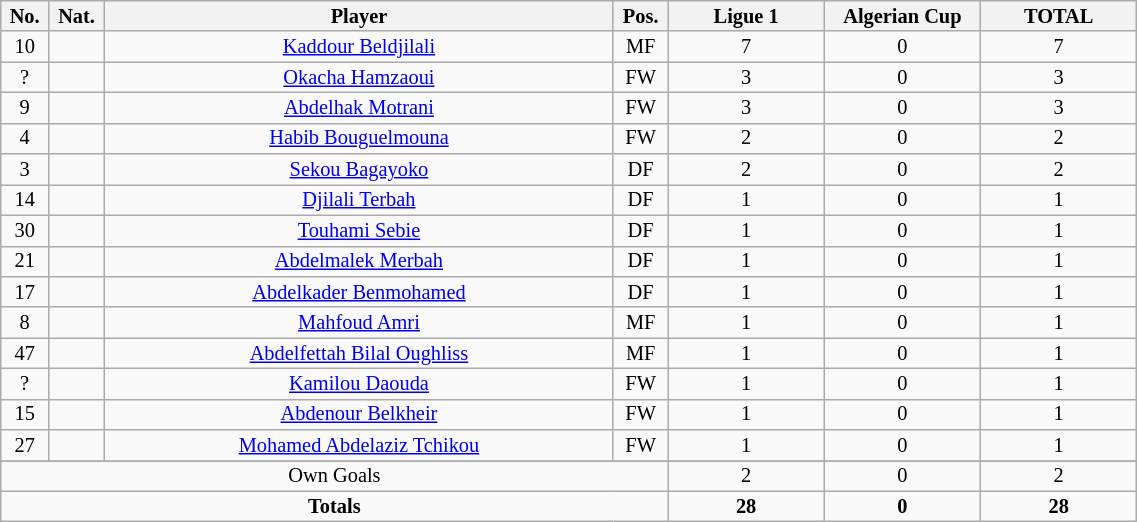<table class="wikitable sortable alternance"  style="font-size:85%; text-align:center; line-height:14px; width:60%;">
<tr>
<th width=10>No.</th>
<th width=10>Nat.</th>
<th scope="col" style="width:275px;">Player</th>
<th width=10>Pos.</th>
<th width=80>Ligue 1</th>
<th width=80>Algerian Cup</th>
<th width=80>TOTAL</th>
</tr>
<tr>
<td>10</td>
<td></td>
<td><a href='#'>Kaddour Beldjilali</a></td>
<td>MF</td>
<td>7</td>
<td>0</td>
<td>7</td>
</tr>
<tr>
<td>?</td>
<td></td>
<td><a href='#'>Okacha Hamzaoui</a></td>
<td>FW</td>
<td>3</td>
<td>0</td>
<td>3</td>
</tr>
<tr>
<td>9</td>
<td></td>
<td><a href='#'>Abdelhak Motrani</a></td>
<td>FW</td>
<td>3</td>
<td>0</td>
<td>3</td>
</tr>
<tr>
<td>4</td>
<td></td>
<td><a href='#'>Habib Bouguelmouna</a></td>
<td>FW</td>
<td>2</td>
<td>0</td>
<td>2</td>
</tr>
<tr>
<td>3</td>
<td></td>
<td><a href='#'>Sekou Bagayoko</a></td>
<td>DF</td>
<td>2</td>
<td>0</td>
<td>2</td>
</tr>
<tr>
<td>14</td>
<td></td>
<td><a href='#'>Djilali Terbah</a></td>
<td>DF</td>
<td>1</td>
<td>0</td>
<td>1</td>
</tr>
<tr>
<td>30</td>
<td></td>
<td><a href='#'>Touhami Sebie</a></td>
<td>DF</td>
<td>1</td>
<td>0</td>
<td>1</td>
</tr>
<tr>
<td>21</td>
<td></td>
<td><a href='#'>Abdelmalek Merbah</a></td>
<td>DF</td>
<td>1</td>
<td>0</td>
<td>1</td>
</tr>
<tr>
<td>17</td>
<td></td>
<td><a href='#'>Abdelkader Benmohamed</a></td>
<td>DF</td>
<td>1</td>
<td>0</td>
<td>1</td>
</tr>
<tr>
<td>8</td>
<td></td>
<td><a href='#'>Mahfoud Amri</a></td>
<td>MF</td>
<td>1</td>
<td>0</td>
<td>1</td>
</tr>
<tr>
<td>47</td>
<td></td>
<td><a href='#'>Abdelfettah Bilal Oughliss</a></td>
<td>MF</td>
<td>1</td>
<td>0</td>
<td>1</td>
</tr>
<tr>
<td>?</td>
<td></td>
<td><a href='#'>Kamilou Daouda</a></td>
<td>FW</td>
<td>1</td>
<td>0</td>
<td>1</td>
</tr>
<tr>
<td>15</td>
<td></td>
<td><a href='#'>Abdenour Belkheir</a></td>
<td>FW</td>
<td>1</td>
<td>0</td>
<td>1</td>
</tr>
<tr>
<td>27</td>
<td></td>
<td><a href='#'>Mohamed Abdelaziz Tchikou</a></td>
<td>FW</td>
<td>1</td>
<td>0</td>
<td>1</td>
</tr>
<tr>
</tr>
<tr class="sortbottom">
<td colspan="4">Own Goals</td>
<td>2</td>
<td>0</td>
<td>2</td>
</tr>
<tr class="sortbottom">
<td colspan="4"><strong>Totals</strong></td>
<td><strong>28</strong></td>
<td><strong>0</strong></td>
<td><strong>28</strong></td>
</tr>
</table>
